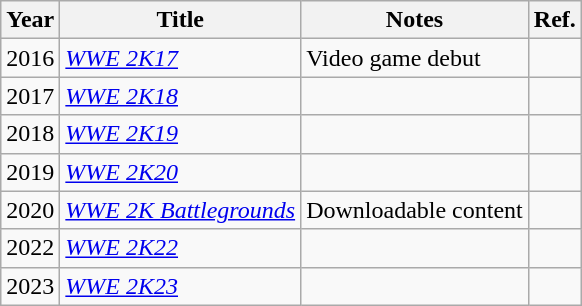<table class="wikitable sortable">
<tr>
<th>Year</th>
<th>Title</th>
<th>Notes</th>
<th><abbr>Ref.</abbr></th>
</tr>
<tr>
<td>2016</td>
<td><em><a href='#'>WWE 2K17</a></em></td>
<td>Video game debut</td>
<td></td>
</tr>
<tr>
<td>2017</td>
<td><em><a href='#'>WWE 2K18</a></em></td>
<td></td>
<td></td>
</tr>
<tr>
<td>2018</td>
<td><em><a href='#'>WWE 2K19</a></em></td>
<td></td>
<td></td>
</tr>
<tr>
<td>2019</td>
<td><em><a href='#'>WWE 2K20</a></em></td>
<td></td>
<td></td>
</tr>
<tr>
<td>2020</td>
<td><em><a href='#'>WWE 2K Battlegrounds</a></em></td>
<td>Downloadable content</td>
<td></td>
</tr>
<tr>
<td>2022</td>
<td><em><a href='#'>WWE 2K22</a></em></td>
<td></td>
<td></td>
</tr>
<tr>
<td>2023</td>
<td><em><a href='#'>WWE 2K23</a></em></td>
<td></td>
<td></td>
</tr>
</table>
